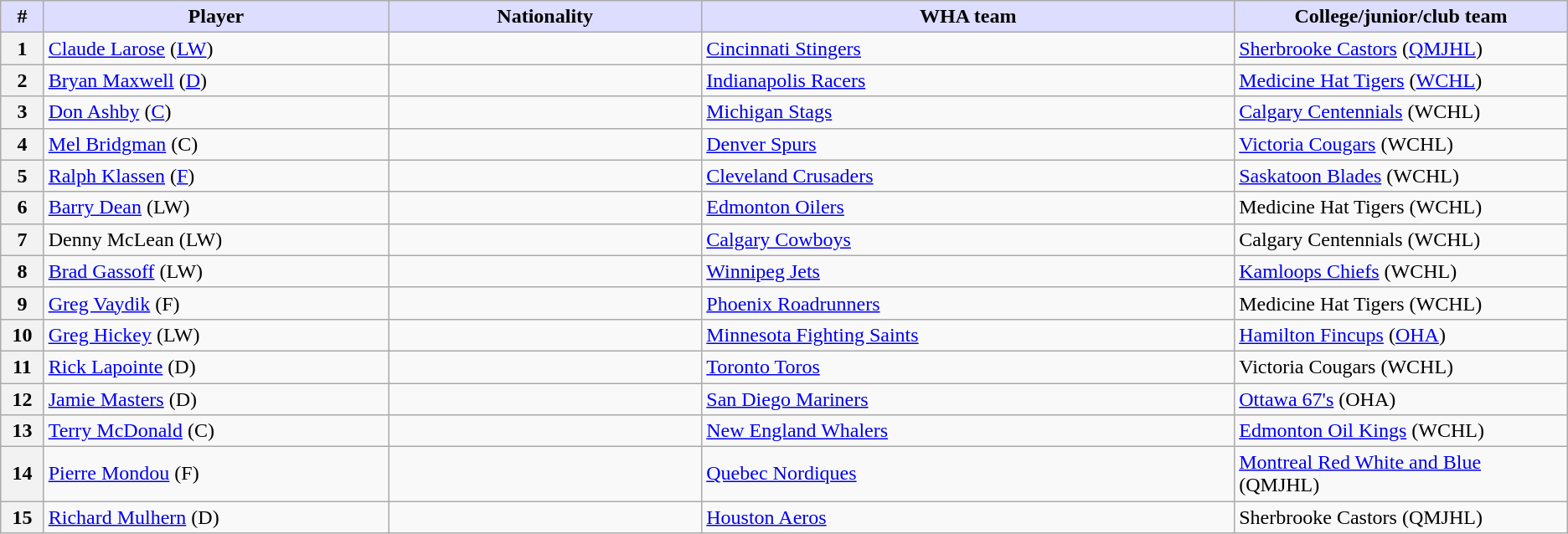<table class="wikitable">
<tr>
<th style="background:#ddf; width:2.75%;">#</th>
<th style="background:#ddf; width:22.0%;">Player</th>
<th style="background:#ddf; width:20.0%;">Nationality</th>
<th style="background:#ddf; width:34.0%;">WHA team</th>
<th style="background:#ddf; width:100.0%;">College/junior/club team</th>
</tr>
<tr>
<th>1</th>
<td><a href='#'>Claude Larose</a> (<a href='#'>LW</a>)</td>
<td></td>
<td><a href='#'>Cincinnati Stingers</a></td>
<td><a href='#'>Sherbrooke Castors</a> (<a href='#'>QMJHL</a>)</td>
</tr>
<tr>
<th>2</th>
<td><a href='#'>Bryan Maxwell</a> (<a href='#'>D</a>)</td>
<td></td>
<td><a href='#'>Indianapolis Racers</a></td>
<td><a href='#'>Medicine Hat Tigers</a> (<a href='#'>WCHL</a>)</td>
</tr>
<tr>
<th>3</th>
<td><a href='#'>Don Ashby</a> (<a href='#'>C</a>)</td>
<td></td>
<td><a href='#'>Michigan Stags</a></td>
<td><a href='#'>Calgary Centennials</a> (WCHL)</td>
</tr>
<tr>
<th>4</th>
<td><a href='#'>Mel Bridgman</a> (C)</td>
<td></td>
<td><a href='#'>Denver Spurs</a></td>
<td><a href='#'>Victoria Cougars</a> (WCHL)</td>
</tr>
<tr>
<th>5</th>
<td><a href='#'>Ralph Klassen</a> (<a href='#'>F</a>)</td>
<td></td>
<td><a href='#'>Cleveland Crusaders</a></td>
<td><a href='#'>Saskatoon Blades</a> (WCHL)</td>
</tr>
<tr>
<th>6</th>
<td><a href='#'>Barry Dean</a> (LW)</td>
<td></td>
<td><a href='#'>Edmonton Oilers</a></td>
<td>Medicine Hat Tigers (WCHL)</td>
</tr>
<tr>
<th>7</th>
<td>Denny McLean (LW)</td>
<td></td>
<td><a href='#'>Calgary Cowboys</a></td>
<td>Calgary Centennials (WCHL)</td>
</tr>
<tr>
<th>8</th>
<td><a href='#'>Brad Gassoff</a> (LW)</td>
<td></td>
<td><a href='#'>Winnipeg Jets</a></td>
<td><a href='#'>Kamloops Chiefs</a> (WCHL)</td>
</tr>
<tr>
<th>9</th>
<td><a href='#'>Greg Vaydik</a> (F)</td>
<td></td>
<td><a href='#'>Phoenix Roadrunners</a></td>
<td>Medicine Hat Tigers (WCHL)</td>
</tr>
<tr>
<th>10</th>
<td><a href='#'>Greg Hickey</a> (LW)</td>
<td></td>
<td><a href='#'>Minnesota Fighting Saints</a></td>
<td><a href='#'>Hamilton Fincups</a> (<a href='#'>OHA</a>)</td>
</tr>
<tr>
<th>11</th>
<td><a href='#'>Rick Lapointe</a> (D)</td>
<td></td>
<td><a href='#'>Toronto Toros</a></td>
<td>Victoria Cougars (WCHL)</td>
</tr>
<tr>
<th>12</th>
<td><a href='#'>Jamie Masters</a> (D)</td>
<td></td>
<td><a href='#'>San Diego Mariners</a></td>
<td><a href='#'>Ottawa 67's</a> (OHA)</td>
</tr>
<tr>
<th>13</th>
<td><a href='#'>Terry McDonald</a> (C)</td>
<td></td>
<td><a href='#'>New England Whalers</a></td>
<td><a href='#'>Edmonton Oil Kings</a> (WCHL)</td>
</tr>
<tr>
<th>14</th>
<td><a href='#'>Pierre Mondou</a> (F)</td>
<td></td>
<td><a href='#'>Quebec Nordiques</a></td>
<td><a href='#'>Montreal Red White and Blue</a> (QMJHL)</td>
</tr>
<tr>
<th>15</th>
<td><a href='#'>Richard Mulhern</a> (D)</td>
<td></td>
<td><a href='#'>Houston Aeros</a></td>
<td>Sherbrooke Castors (QMJHL)</td>
</tr>
</table>
